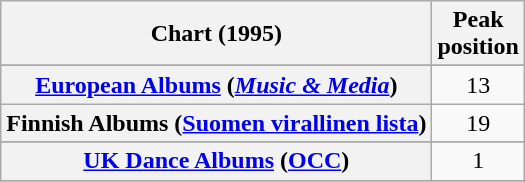<table class="wikitable sortable plainrowheaders" style="text-align:center">
<tr>
<th scope="col">Chart (1995)</th>
<th scope="col">Peak<br>position</th>
</tr>
<tr>
</tr>
<tr>
</tr>
<tr>
</tr>
<tr>
</tr>
<tr>
</tr>
<tr>
<th scope="row"><a href='#'>European Albums</a> (<em><a href='#'>Music & Media</a></em>)</th>
<td>13</td>
</tr>
<tr>
<th scope="row">Finnish Albums (<a href='#'>Suomen virallinen lista</a>)</th>
<td>19</td>
</tr>
<tr>
</tr>
<tr>
</tr>
<tr>
</tr>
<tr>
</tr>
<tr>
</tr>
<tr>
</tr>
<tr>
</tr>
<tr>
<th scope="row"><a href='#'>UK Dance Albums</a> (<a href='#'>OCC</a>)</th>
<td>1</td>
</tr>
<tr>
</tr>
<tr>
</tr>
</table>
